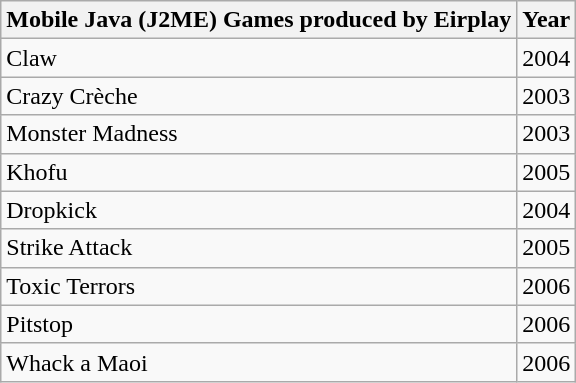<table class="wikitable">
<tr>
<th>Mobile Java (J2ME) Games produced by Eirplay</th>
<th>Year</th>
</tr>
<tr>
<td>Claw</td>
<td>2004</td>
</tr>
<tr>
<td>Crazy Crèche</td>
<td>2003</td>
</tr>
<tr>
<td>Monster Madness</td>
<td>2003</td>
</tr>
<tr>
<td>Khofu</td>
<td>2005</td>
</tr>
<tr>
<td>Dropkick</td>
<td>2004</td>
</tr>
<tr>
<td>Strike Attack</td>
<td>2005</td>
</tr>
<tr>
<td>Toxic Terrors</td>
<td>2006</td>
</tr>
<tr>
<td>Pitstop</td>
<td>2006</td>
</tr>
<tr>
<td>Whack a Maoi</td>
<td>2006</td>
</tr>
</table>
